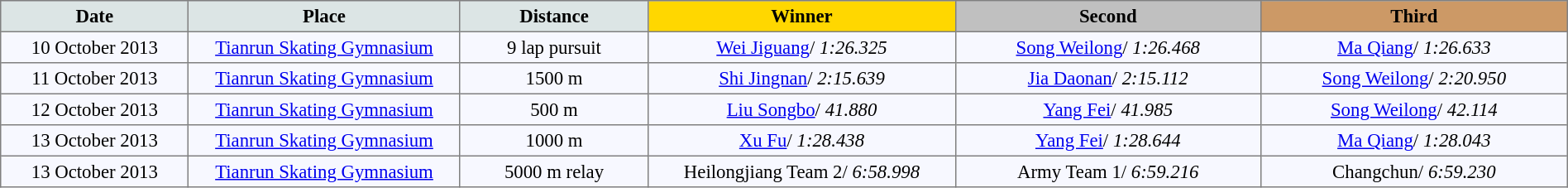<table bgcolor="#f7f8ff" cellpadding="3" cellspacing="0" border="1" style="font-size: 95%; border: gray solid 1px; border-collapse: collapse;">
<tr bgcolor="#CCCCCC">
<td align="center" bgcolor="#DCE5E5" width="150"><strong>Date</strong></td>
<td align="center" bgcolor="#DCE5E5" width="220"><strong>Place</strong></td>
<td align="center" bgcolor="#DCE5E5" width="150"><strong>Distance</strong></td>
<td align="center" bgcolor="gold" width="250"><strong>Winner</strong></td>
<td align="center" bgcolor="silver" width="250"><strong>Second</strong></td>
<td align="center" bgcolor="CC9966" width="250"><strong>Third</strong></td>
</tr>
<tr align="left">
<td align="center">10 October 2013</td>
<td align="center"><a href='#'>Tianrun Skating Gymnasium</a></td>
<td align="center">9 lap pursuit</td>
<td align="center"><a href='#'>Wei Jiguang</a>/ <em>1:26.325</em></td>
<td align="center"><a href='#'>Song Weilong</a>/ <em>1:26.468</em></td>
<td align="center"><a href='#'>Ma Qiang</a>/ <em>1:26.633</em></td>
</tr>
<tr align="left">
<td align="center">11 October 2013</td>
<td align="center"><a href='#'>Tianrun Skating Gymnasium</a></td>
<td align="center">1500 m</td>
<td align="center"><a href='#'>Shi Jingnan</a>/ <em>2:15.639</em></td>
<td align="center"><a href='#'>Jia Daonan</a>/ <em>2:15.112</em></td>
<td align="center"><a href='#'>Song Weilong</a>/ <em>2:20.950</em></td>
</tr>
<tr align="left">
<td align="center">12 October 2013</td>
<td align="center"><a href='#'>Tianrun Skating Gymnasium</a></td>
<td align="center">500 m</td>
<td align="center"><a href='#'>Liu Songbo</a>/ <em>41.880</em></td>
<td align="center"><a href='#'>Yang Fei</a>/ <em>41.985</em></td>
<td align="center"><a href='#'>Song Weilong</a>/ <em>42.114</em></td>
</tr>
<tr align="left">
<td align="center">13 October 2013</td>
<td align="center"><a href='#'>Tianrun Skating Gymnasium</a></td>
<td align="center">1000 m</td>
<td align="center"><a href='#'>Xu Fu</a>/ <em>1:28.438</em></td>
<td align="center"><a href='#'>Yang Fei</a>/ <em>1:28.644</em></td>
<td align="center"><a href='#'>Ma Qiang</a>/ <em>1:28.043</em></td>
</tr>
<tr align="left">
<td align="center">13 October 2013</td>
<td align="center"><a href='#'>Tianrun Skating Gymnasium</a></td>
<td align="center">5000 m relay</td>
<td align="center">Heilongjiang Team 2/ <em>6:58.998</em></td>
<td align="center">Army Team 1/ <em>6:59.216</em></td>
<td align="center">Changchun/ <em>6:59.230</em></td>
</tr>
</table>
